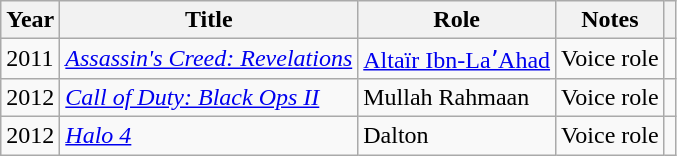<table class="wikitable sortable">
<tr>
<th>Year</th>
<th>Title</th>
<th>Role</th>
<th class="unsortable">Notes</th>
<th></th>
</tr>
<tr>
<td>2011</td>
<td><em><a href='#'>Assassin's Creed: Revelations</a></em></td>
<td><a href='#'>Altaïr Ibn-LaʼAhad</a></td>
<td>Voice role</td>
<td></td>
</tr>
<tr>
<td>2012</td>
<td><em><a href='#'>Call of Duty: Black Ops II</a></em></td>
<td>Mullah Rahmaan</td>
<td>Voice role</td>
<td></td>
</tr>
<tr>
<td>2012</td>
<td><em><a href='#'>Halo 4</a></em></td>
<td>Dalton</td>
<td>Voice role</td>
</tr>
</table>
